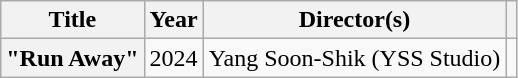<table class="wikitable plainrowheaders" style="text-align:center">
<tr>
<th scope="col">Title</th>
<th scope="col">Year</th>
<th scope="col">Director(s)</th>
<th scope="col"></th>
</tr>
<tr>
<th scope="row">"Run Away"</th>
<td>2024</td>
<td>Yang Soon-Shik (YSS Studio)</td>
<td></td>
</tr>
</table>
